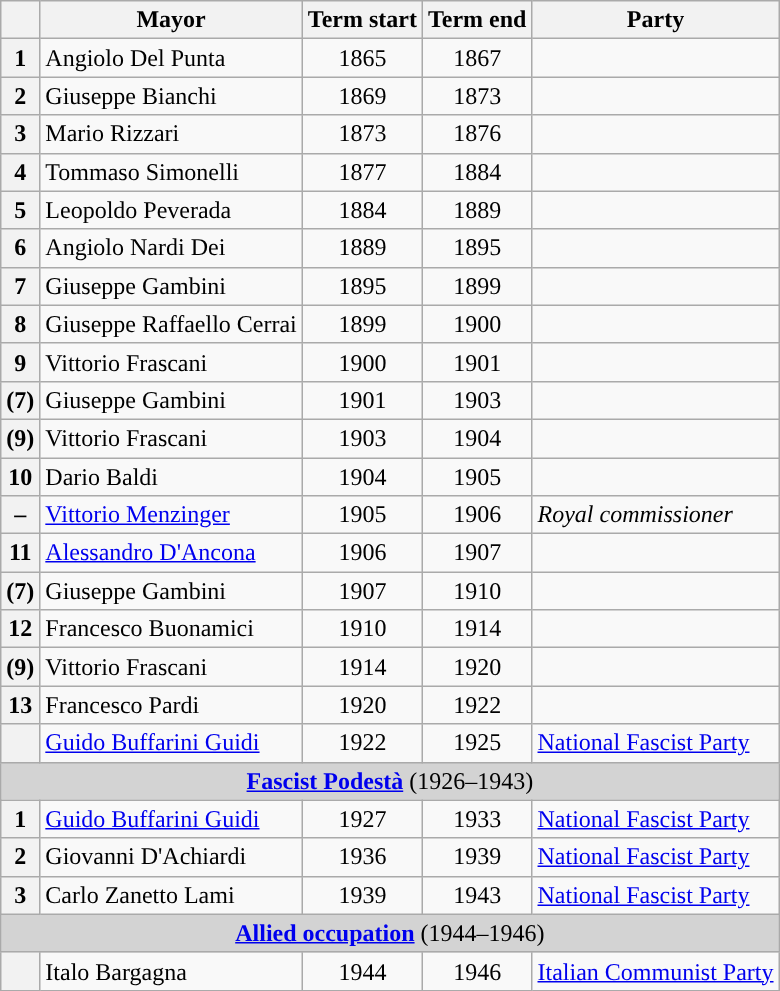<table class="wikitable">
<tr>
<th class=unsortable> </th>
<th>Mayor</th>
<th>Term start</th>
<th>Term end</th>
<th>Party</th>
</tr>
<tr>
<th rowspan=1 style="background:">1</th>
<td>Angiolo Del Punta</td>
<td align=center>1865</td>
<td align=center>1867</td>
<td></td>
</tr>
<tr>
<th rowspan=1 style="background:">2</th>
<td>Giuseppe Bianchi</td>
<td align=center>1869</td>
<td align=center>1873</td>
<td></td>
</tr>
<tr>
<th rowspan=1 style="background:">3</th>
<td>Mario Rizzari</td>
<td align=center>1873</td>
<td align=center>1876</td>
<td></td>
</tr>
<tr>
<th rowspan=1 style="background:">4</th>
<td>Tommaso Simonelli</td>
<td align=center>1877</td>
<td align=center>1884</td>
<td></td>
</tr>
<tr>
<th rowspan=1 style="background:">5</th>
<td>Leopoldo Peverada</td>
<td align=center>1884</td>
<td align=center>1889</td>
<td></td>
</tr>
<tr>
<th rowspan=1 style="background:">6</th>
<td>Angiolo Nardi Dei</td>
<td align=center>1889</td>
<td align=center>1895</td>
<td></td>
</tr>
<tr>
<th rowspan=1 style="background:">7</th>
<td>Giuseppe Gambini</td>
<td align=center>1895</td>
<td align=center>1899</td>
<td></td>
</tr>
<tr>
<th rowspan=1 style="background:">8</th>
<td>Giuseppe Raffaello Cerrai</td>
<td align=center>1899</td>
<td align=center>1900</td>
<td></td>
</tr>
<tr>
<th rowspan=1 style="background:">9</th>
<td>Vittorio Frascani</td>
<td align=center>1900</td>
<td align=center>1901</td>
<td></td>
</tr>
<tr>
<th rowspan=1 style="background:">(7)</th>
<td>Giuseppe Gambini</td>
<td align=center>1901</td>
<td align=center>1903</td>
<td></td>
</tr>
<tr>
<th rowspan=1 style="background:">(9)</th>
<td>Vittorio Frascani</td>
<td align=center>1903</td>
<td align=center>1904</td>
<td></td>
</tr>
<tr>
<th rowspan=1 style="background:">10</th>
<td>Dario Baldi</td>
<td align=center>1904</td>
<td align=center>1905</td>
<td></td>
</tr>
<tr>
<th rowspan=1 style="background:">–</th>
<td><a href='#'>Vittorio Menzinger</a></td>
<td align=center>1905</td>
<td align=center>1906</td>
<td><em>Royal commissioner</em></td>
</tr>
<tr>
<th rowspan=1 style="background:">11</th>
<td><a href='#'>Alessandro D'Ancona</a></td>
<td align=center>1906</td>
<td align=center>1907</td>
<td></td>
</tr>
<tr>
<th rowspan=1 style="background:">(7)</th>
<td>Giuseppe Gambini</td>
<td align=center>1907</td>
<td align=center>1910</td>
<td></td>
</tr>
<tr>
<th rowspan=1 style="background:">12</th>
<td>Francesco Buonamici</td>
<td align=center>1910</td>
<td align=center>1914</td>
<td></td>
</tr>
<tr>
<th rowspan=1 style="background:">(9)</th>
<td>Vittorio Frascani</td>
<td align=center>1914</td>
<td align=center>1920</td>
<td></td>
</tr>
<tr>
<th rowspan=1 style="background:">13</th>
<td>Francesco Pardi</td>
<td align=center>1920</td>
<td align=center>1922</td>
<td></td>
</tr>
<tr>
<th rowspan=1 style="background:"></th>
<td><a href='#'>Guido Buffarini Guidi</a></td>
<td align=center>1922</td>
<td align=center>1925</td>
<td><a href='#'>National Fascist Party</a></td>
</tr>
<tr>
<td colspan="8" bgcolor="lightgrey" align=center><strong><a href='#'>Fascist Podestà</a></strong> (1926–1943)</td>
</tr>
<tr>
<th rowspan=1 style="background:">1</th>
<td><a href='#'>Guido Buffarini Guidi</a></td>
<td align=center>1927</td>
<td align=center>1933</td>
<td><a href='#'>National Fascist Party</a></td>
</tr>
<tr>
<th rowspan=1 style="background:">2</th>
<td>Giovanni D'Achiardi</td>
<td align=center>1936</td>
<td align=center>1939</td>
<td><a href='#'>National Fascist Party</a></td>
</tr>
<tr>
<th rowspan=1 style="background:">3</th>
<td>Carlo Zanetto Lami</td>
<td align=center>1939</td>
<td align=center>1943</td>
<td><a href='#'>National Fascist Party</a></td>
</tr>
<tr>
<td colspan="8" bgcolor="lightgrey" align=center><strong><a href='#'>Allied occupation</a></strong> (1944–1946)</td>
</tr>
<tr>
<th rowspan=1 style="background:"></th>
<td>Italo Bargagna</td>
<td align=center>1944</td>
<td align=center>1946</td>
<td><a href='#'>Italian Communist Party</a></td>
</tr>
</table>
